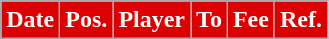<table class="wikitable plainrowheaders sortable">
<tr>
<th style="background:#DD0000;color:#fff;">Date</th>
<th style="background:#DD0000;color:#fff;">Pos.</th>
<th style="background:#DD0000;color:#fff;">Player</th>
<th style="background:#DD0000;color:#fff;">To</th>
<th style="background:#DD0000;color:#fff;">Fee</th>
<th style="background:#DD0000;color:#fff;">Ref.</th>
</tr>
</table>
